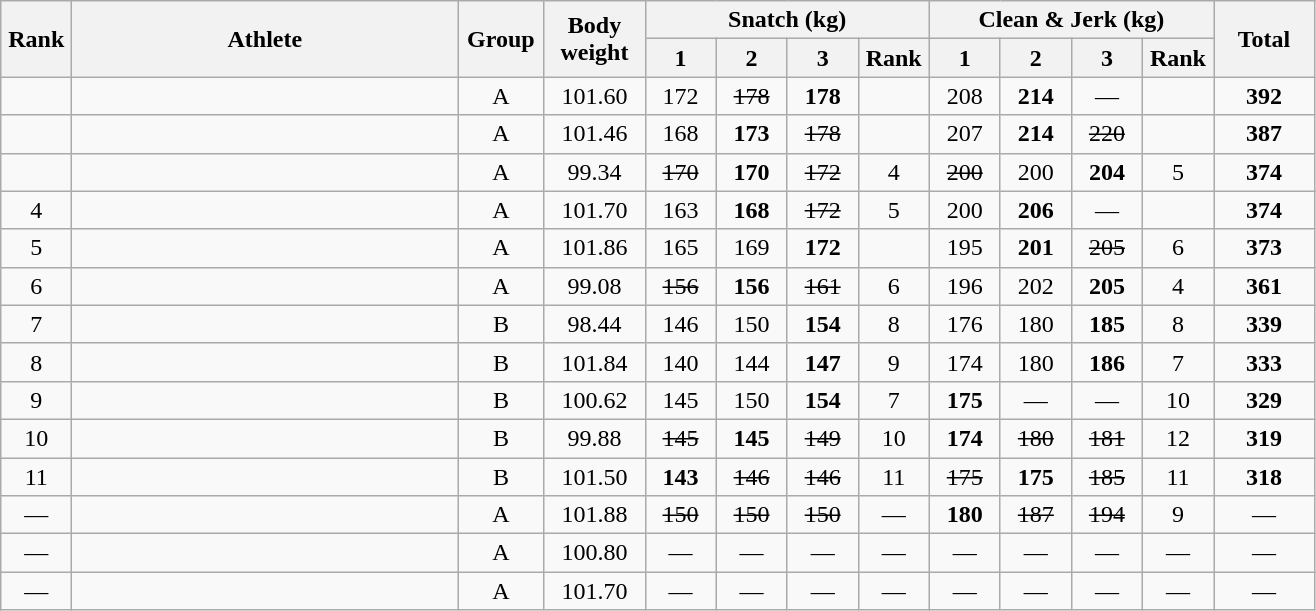<table class = "wikitable" style="text-align:center;">
<tr>
<th rowspan=2 width=40>Rank</th>
<th rowspan=2 width=250>Athlete</th>
<th rowspan=2 width=50>Group</th>
<th rowspan=2 width=60>Body weight</th>
<th colspan=4>Snatch (kg)</th>
<th colspan=4>Clean & Jerk (kg)</th>
<th rowspan=2 width=60>Total</th>
</tr>
<tr>
<th width=40>1</th>
<th width=40>2</th>
<th width=40>3</th>
<th width=40>Rank</th>
<th width=40>1</th>
<th width=40>2</th>
<th width=40>3</th>
<th width=40>Rank</th>
</tr>
<tr>
<td></td>
<td align=left></td>
<td>A</td>
<td>101.60</td>
<td>172</td>
<td><s>178</s></td>
<td><strong>178</strong></td>
<td></td>
<td>208</td>
<td><strong>214</strong></td>
<td>—</td>
<td></td>
<td><strong>392</strong></td>
</tr>
<tr>
<td></td>
<td align=left></td>
<td>A</td>
<td>101.46</td>
<td>168</td>
<td><strong>173</strong></td>
<td><s>178</s></td>
<td></td>
<td>207</td>
<td><strong>214</strong></td>
<td><s>220</s></td>
<td></td>
<td><strong>387</strong></td>
</tr>
<tr>
<td></td>
<td align=left></td>
<td>A</td>
<td>99.34</td>
<td><s>170</s></td>
<td><strong>170</strong></td>
<td><s>172</s></td>
<td>4</td>
<td><s>200</s></td>
<td>200</td>
<td><strong>204</strong></td>
<td>5</td>
<td><strong>374</strong></td>
</tr>
<tr>
<td>4</td>
<td align=left></td>
<td>A</td>
<td>101.70</td>
<td>163</td>
<td><strong>168</strong></td>
<td><s>172</s></td>
<td>5</td>
<td>200</td>
<td><strong>206</strong></td>
<td>—</td>
<td></td>
<td><strong>374</strong></td>
</tr>
<tr>
<td>5</td>
<td align=left></td>
<td>A</td>
<td>101.86</td>
<td>165</td>
<td>169</td>
<td><strong>172</strong></td>
<td></td>
<td>195</td>
<td><strong>201</strong></td>
<td><s>205</s></td>
<td>6</td>
<td><strong>373</strong></td>
</tr>
<tr>
<td>6</td>
<td align=left></td>
<td>A</td>
<td>99.08</td>
<td><s>156</s></td>
<td><strong>156</strong></td>
<td><s>161</s></td>
<td>6</td>
<td>196</td>
<td>202</td>
<td><strong>205</strong></td>
<td>4</td>
<td><strong>361</strong></td>
</tr>
<tr>
<td>7</td>
<td align=left></td>
<td>B</td>
<td>98.44</td>
<td>146</td>
<td>150</td>
<td><strong>154</strong></td>
<td>8</td>
<td>176</td>
<td>180</td>
<td><strong>185</strong></td>
<td>8</td>
<td><strong>339</strong></td>
</tr>
<tr>
<td>8</td>
<td align=left></td>
<td>B</td>
<td>101.84</td>
<td>140</td>
<td>144</td>
<td><strong>147</strong></td>
<td>9</td>
<td>174</td>
<td>180</td>
<td><strong>186</strong></td>
<td>7</td>
<td><strong>333</strong></td>
</tr>
<tr>
<td>9</td>
<td align=left></td>
<td>B</td>
<td>100.62</td>
<td>145</td>
<td>150</td>
<td><strong>154</strong></td>
<td>7</td>
<td><strong>175</strong></td>
<td>—</td>
<td>—</td>
<td>10</td>
<td><strong>329</strong></td>
</tr>
<tr>
<td>10</td>
<td align=left></td>
<td>B</td>
<td>99.88</td>
<td><s>145</s></td>
<td><strong>145</strong></td>
<td><s>149</s></td>
<td>10</td>
<td><strong>174</strong></td>
<td><s>180</s></td>
<td><s>181</s></td>
<td>12</td>
<td><strong>319</strong></td>
</tr>
<tr>
<td>11</td>
<td align=left></td>
<td>B</td>
<td>101.50</td>
<td><strong>143</strong></td>
<td><s>146</s></td>
<td><s>146</s></td>
<td>11</td>
<td><s>175</s></td>
<td><strong>175</strong></td>
<td><s>185</s></td>
<td>11</td>
<td><strong>318</strong></td>
</tr>
<tr>
<td>—</td>
<td align=left></td>
<td>A</td>
<td>101.88</td>
<td><s>150</s></td>
<td><s>150</s></td>
<td><s>150</s></td>
<td>—</td>
<td><strong>180</strong></td>
<td><s>187</s></td>
<td><s>194</s></td>
<td>9</td>
<td>—</td>
</tr>
<tr>
<td>—</td>
<td align=left></td>
<td>A</td>
<td>100.80</td>
<td>—</td>
<td>—</td>
<td>—</td>
<td>—</td>
<td>—</td>
<td>—</td>
<td>—</td>
<td>—</td>
<td>—</td>
</tr>
<tr>
<td>—</td>
<td align=left></td>
<td>A</td>
<td>101.70</td>
<td>—</td>
<td>—</td>
<td>—</td>
<td>—</td>
<td>—</td>
<td>—</td>
<td>—</td>
<td>—</td>
<td>—</td>
</tr>
</table>
